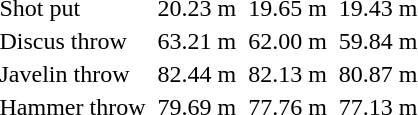<table>
<tr>
<td>Shot put</td>
<td></td>
<td>20.23 m</td>
<td></td>
<td>19.65 m</td>
<td></td>
<td>19.43 m</td>
</tr>
<tr>
<td>Discus throw</td>
<td></td>
<td>63.21 m</td>
<td></td>
<td>62.00 m</td>
<td></td>
<td>59.84 m</td>
</tr>
<tr>
<td>Javelin throw</td>
<td></td>
<td>82.44 m</td>
<td></td>
<td>82.13 m</td>
<td></td>
<td>80.87 m</td>
</tr>
<tr>
<td>Hammer throw</td>
<td></td>
<td>79.69 m</td>
<td></td>
<td>77.76 m</td>
<td></td>
<td>77.13 m</td>
</tr>
<tr>
<th colspan=7></th>
</tr>
</table>
